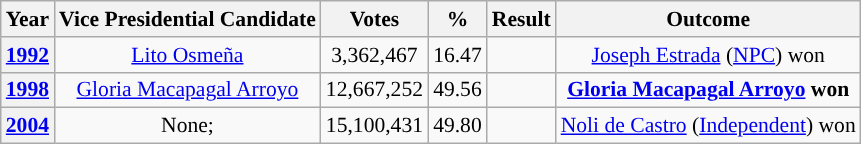<table class="wikitable" style="text-align:center; font-size:90%">
<tr>
<th>Year</th>
<th>Vice Presidential Candidate</th>
<th>Votes</th>
<th>%</th>
<th>Result</th>
<th>Outcome</th>
</tr>
<tr>
<th><a href='#'>1992</a></th>
<td><a href='#'>Lito Osmeña</a></td>
<td>3,362,467</td>
<td>16.47</td>
<td></td>
<td><a href='#'>Joseph Estrada</a> (<a href='#'>NPC</a>) won</td>
</tr>
<tr>
<th><a href='#'>1998</a></th>
<td><a href='#'>Gloria Macapagal Arroyo</a></td>
<td>12,667,252</td>
<td>49.56</td>
<td></td>
<td style="background:"><strong><a href='#'>Gloria Macapagal Arroyo</a></strong> <strong>won</strong></td>
</tr>
<tr>
<th><a href='#'>2004</a></th>
<td>None;</td>
<td>15,100,431</td>
<td>49.80</td>
<td></td>
<td><a href='#'>Noli de Castro</a> (<a href='#'>Independent</a>) won</td>
</tr>
</table>
